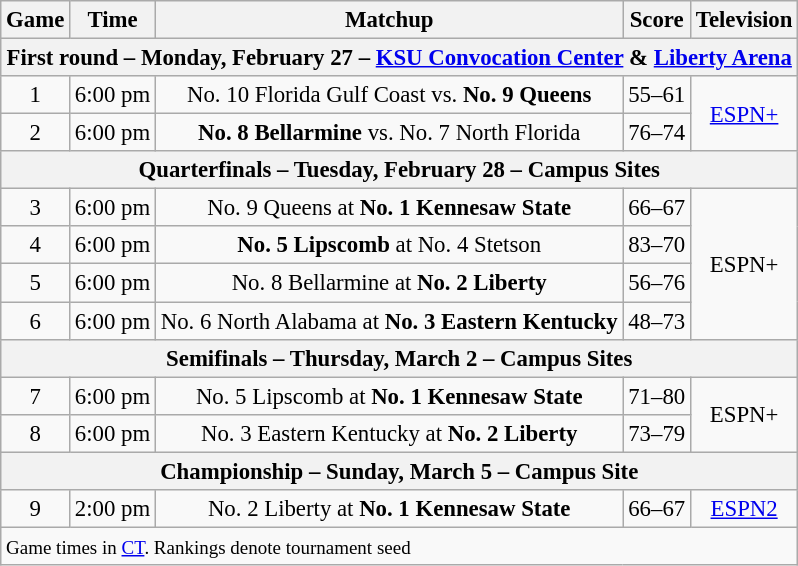<table class="wikitable" style="font-size: 95%;text-align:center">
<tr>
<th>Game</th>
<th>Time </th>
<th>Matchup</th>
<th>Score</th>
<th>Television</th>
</tr>
<tr>
<th colspan="5">First round – Monday, February 27 – <a href='#'>KSU Convocation Center</a> & <a href='#'>Liberty Arena</a></th>
</tr>
<tr>
<td>1</td>
<td>6:00 pm</td>
<td>No. 10 Florida Gulf Coast vs. <strong>No. 9 Queens</strong></td>
<td>55–61</td>
<td rowspan="2"><a href='#'>ESPN+</a></td>
</tr>
<tr>
<td>2</td>
<td>6:00 pm</td>
<td><strong>No. 8 Bellarmine</strong> vs. No. 7 North Florida</td>
<td>76–74</td>
</tr>
<tr>
<th colspan="5">Quarterfinals – Tuesday, February 28 – Campus Sites</th>
</tr>
<tr>
<td>3</td>
<td>6:00 pm</td>
<td>No. 9 Queens at <strong>No. 1 Kennesaw State</strong></td>
<td>66–67</td>
<td rowspan="4">ESPN+</td>
</tr>
<tr>
<td>4</td>
<td>6:00 pm</td>
<td><strong>No. 5 Lipscomb</strong> at No. 4 Stetson</td>
<td>83–70</td>
</tr>
<tr>
<td>5</td>
<td>6:00 pm</td>
<td>No. 8 Bellarmine at <strong>No. 2 Liberty</strong></td>
<td>56–76</td>
</tr>
<tr>
<td>6</td>
<td>6:00 pm</td>
<td>No. 6 North Alabama at <strong>No. 3 Eastern Kentucky</strong></td>
<td>48–73</td>
</tr>
<tr>
<th colspan="5">Semifinals – Thursday, March 2 – Campus Sites</th>
</tr>
<tr>
<td>7</td>
<td>6:00 pm</td>
<td>No. 5 Lipscomb at <strong>No. 1 Kennesaw State</strong></td>
<td>71–80</td>
<td rowspan="2">ESPN+</td>
</tr>
<tr>
<td>8</td>
<td>6:00 pm</td>
<td>No. 3 Eastern Kentucky at <strong>No. 2 Liberty</strong></td>
<td>73–79</td>
</tr>
<tr>
<th colspan="5">Championship – Sunday, March 5 – Campus Site</th>
</tr>
<tr>
<td>9</td>
<td>2:00 pm</td>
<td>No. 2 Liberty at <strong>No. 1 Kennesaw State</strong></td>
<td>66–67</td>
<td><a href='#'>ESPN2</a></td>
</tr>
<tr>
<td colspan="5" align="left"><small>Game times in <a href='#'>CT</a>. Rankings denote tournament seed</small></td>
</tr>
</table>
